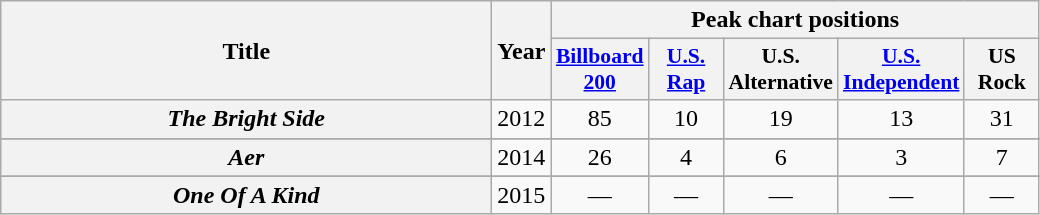<table class="wikitable plainrowheaders" style="text-align:center;">
<tr>
<th scope="col" rowspan="2" style="width:20em;">Title</th>
<th scope="col" rowspan="2">Year</th>
<th scope="col" colspan="5">Peak chart positions</th>
</tr>
<tr>
<th scope="col" style="width:3em;font-size:90%;"><a href='#'>Billboard 200</a></th>
<th scope="col" style="width:3em;font-size:90%;"><a href='#'>U.S. Rap</a></th>
<th scope="col" style="width:3em;font-size:90%;">U.S. Alternative</th>
<th scope="col" style="width:3em;font-size:90%;"><a href='#'>U.S. Independent</a></th>
<th scope="col" style="width:3em;font-size:90%;">US Rock</th>
</tr>
<tr>
<th scope="row"><em>The Bright Side</em></th>
<td rowspan="1">2012</td>
<td>85</td>
<td>10</td>
<td>19</td>
<td>13</td>
<td>31</td>
</tr>
<tr>
</tr>
<tr>
<th scope="row"><em>Aer</em></th>
<td rowspan="1">2014</td>
<td>26</td>
<td>4</td>
<td>6</td>
<td>3</td>
<td>7</td>
</tr>
<tr>
</tr>
<tr>
<th scope="row"><em>One Of A Kind</em></th>
<td rowspan="1">2015</td>
<td>—</td>
<td>—</td>
<td>—</td>
<td>—</td>
<td>—</td>
</tr>
</table>
